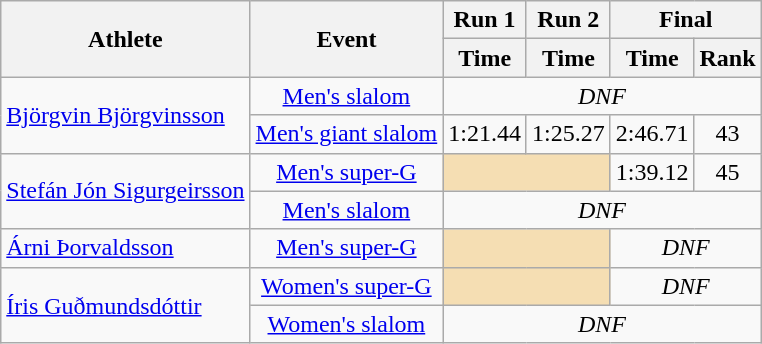<table class="wikitable">
<tr>
<th rowspan="2">Athlete</th>
<th rowspan="2">Event</th>
<th>Run 1</th>
<th>Run 2</th>
<th colspan="2">Final</th>
</tr>
<tr>
<th>Time</th>
<th>Time</th>
<th>Time</th>
<th>Rank</th>
</tr>
<tr>
<td rowspan="2"><a href='#'>Björgvin Björgvinsson</a></td>
<td align="center"><a href='#'>Men's slalom</a></td>
<td align=center colspan=4><em>DNF</em></td>
</tr>
<tr>
<td align="center"><a href='#'>Men's giant slalom</a></td>
<td align="center">1:21.44</td>
<td align="center">1:25.27</td>
<td align="center">2:46.71</td>
<td align="center">43</td>
</tr>
<tr>
<td rowspan="2"><a href='#'>Stefán Jón Sigurgeirsson</a></td>
<td align="center"><a href='#'>Men's super-G</a></td>
<td colspan="2" bgcolor="wheat"></td>
<td align="center">1:39.12</td>
<td align="center">45</td>
</tr>
<tr>
<td align="center"><a href='#'>Men's slalom</a></td>
<td align=center colspan=4><em>DNF</em></td>
</tr>
<tr>
<td rowspan="1"><a href='#'>Árni Þorvaldsson</a></td>
<td align="center"><a href='#'>Men's super-G</a></td>
<td colspan="2" bgcolor="wheat"></td>
<td align="center" colspan="2"><em>DNF</em></td>
</tr>
<tr>
<td rowspan="2"><a href='#'>Íris Guðmundsdóttir</a></td>
<td align="center"><a href='#'>Women's super-G</a></td>
<td colspan="2" bgcolor="wheat"></td>
<td align="center" colspan="2"><em>DNF</em></td>
</tr>
<tr>
<td align="center"><a href='#'>Women's slalom</a></td>
<td align=center colspan=4><em>DNF</em></td>
</tr>
</table>
